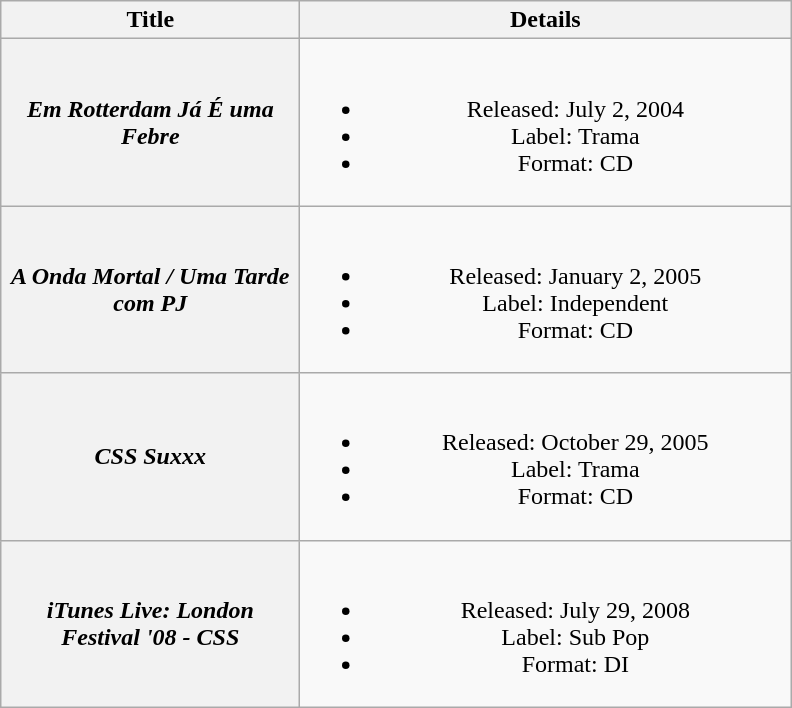<table class="wikitable plainrowheaders" style="text-align:center;" border="1">
<tr>
<th scope="col" style="width:12em;">Title</th>
<th scope="col" style="width:20em;">Details</th>
</tr>
<tr>
<th scope="row"><em>Em Rotterdam Já É uma Febre</em></th>
<td><br><ul><li>Released: July 2, 2004</li><li>Label: Trama</li><li>Format: CD</li></ul></td>
</tr>
<tr>
<th scope="row"><em>A Onda Mortal / Uma Tarde com PJ</em></th>
<td><br><ul><li>Released: January 2, 2005</li><li>Label: Independent</li><li>Format: CD</li></ul></td>
</tr>
<tr>
<th scope="row"><em>CSS Suxxx</em></th>
<td><br><ul><li>Released: October 29, 2005</li><li>Label: Trama</li><li>Format: CD</li></ul></td>
</tr>
<tr>
<th scope="row"><em>iTunes Live: London Festival '08 - CSS</em></th>
<td><br><ul><li>Released: July 29, 2008</li><li>Label: Sub Pop</li><li>Format: DI</li></ul></td>
</tr>
</table>
